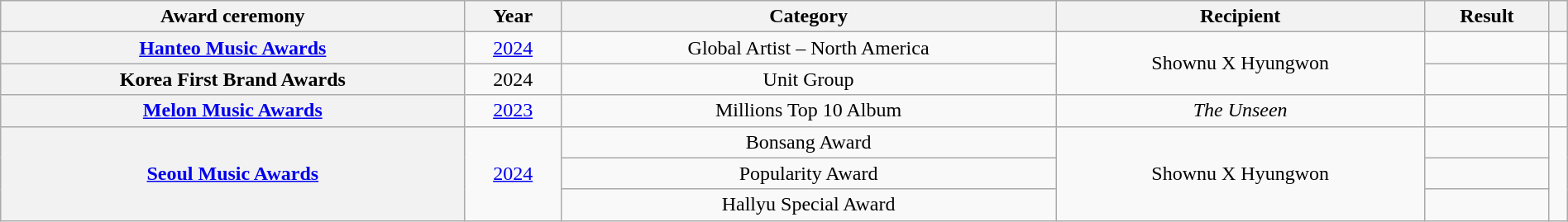<table class="wikitable sortable plainrowheaders" style="text-align:center; width:100%">
<tr>
<th scope="col">Award ceremony</th>
<th scope="col">Year</th>
<th scope="col">Category</th>
<th scope="col">Recipient</th>
<th scope="col">Result</th>
<th scope="col" class="unsortable"></th>
</tr>
<tr>
<th scope="row"><a href='#'>Hanteo Music Awards</a></th>
<td><a href='#'>2024</a></td>
<td>Global Artist – North America</td>
<td rowspan="2">Shownu X Hyungwon</td>
<td></td>
<td></td>
</tr>
<tr>
<th scope="row">Korea First Brand Awards</th>
<td>2024</td>
<td>Unit Group</td>
<td></td>
<td></td>
</tr>
<tr>
<th scope="row"><a href='#'>Melon Music Awards</a></th>
<td><a href='#'>2023</a></td>
<td>Millions Top 10 Album</td>
<td><em>The Unseen</em></td>
<td></td>
<td></td>
</tr>
<tr>
<th scope="row" rowspan="3"><a href='#'>Seoul Music Awards</a></th>
<td rowspan="3"><a href='#'>2024</a></td>
<td>Bonsang Award</td>
<td rowspan="3">Shownu X Hyungwon</td>
<td></td>
<td rowspan="3"></td>
</tr>
<tr>
<td>Popularity Award</td>
<td></td>
</tr>
<tr>
<td>Hallyu Special Award</td>
<td></td>
</tr>
</table>
